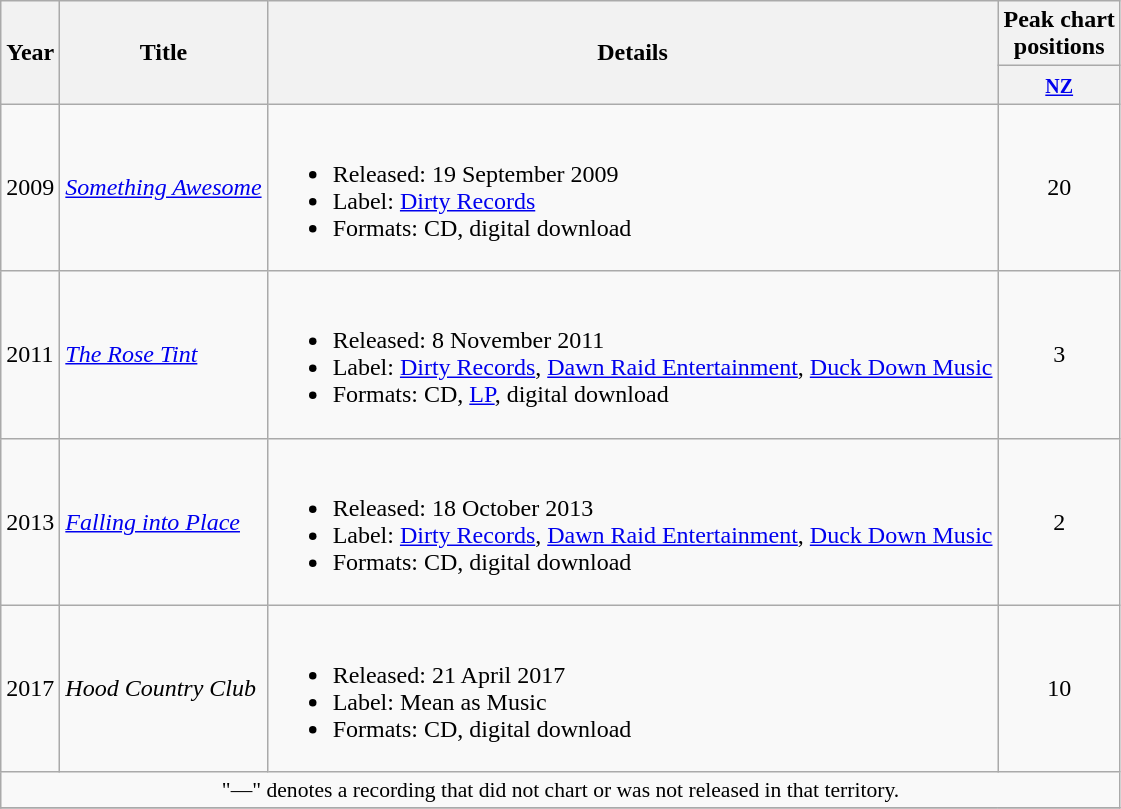<table class="wikitable plainrowheaders">
<tr>
<th rowspan="2">Year</th>
<th rowspan="2">Title</th>
<th rowspan="2">Details</th>
<th>Peak chart<br>positions</th>
</tr>
<tr>
<th><small><a href='#'>NZ</a></small><br></th>
</tr>
<tr>
<td>2009</td>
<td><em><a href='#'>Something Awesome</a></em></td>
<td><br><ul><li>Released: 19 September 2009</li><li>Label: <a href='#'>Dirty Records</a></li><li>Formats: CD, digital download</li></ul></td>
<td align="center">20</td>
</tr>
<tr>
<td>2011</td>
<td><em><a href='#'>The Rose Tint</a></em></td>
<td><br><ul><li>Released: 8 November 2011</li><li>Label: <a href='#'>Dirty Records</a>, <a href='#'>Dawn Raid Entertainment</a>, <a href='#'>Duck Down Music</a></li><li>Formats: CD, <a href='#'>LP</a>, digital download</li></ul></td>
<td align="center">3</td>
</tr>
<tr>
<td>2013</td>
<td><em><a href='#'>Falling into Place</a></em></td>
<td><br><ul><li>Released: 18 October 2013</li><li>Label: <a href='#'>Dirty Records</a>, <a href='#'>Dawn Raid Entertainment</a>, <a href='#'>Duck Down Music</a></li><li>Formats: CD, digital download</li></ul></td>
<td align="center">2</td>
</tr>
<tr>
<td>2017</td>
<td><em>Hood Country Club</em></td>
<td><br><ul><li>Released: 21 April 2017</li><li>Label: Mean as Music</li><li>Formats: CD, digital download</li></ul></td>
<td align="center">10<br></td>
</tr>
<tr>
<td colspan="4" style="font-size:90%" align="center">"—" denotes a recording that did not chart or was not released in that territory.</td>
</tr>
<tr>
</tr>
</table>
